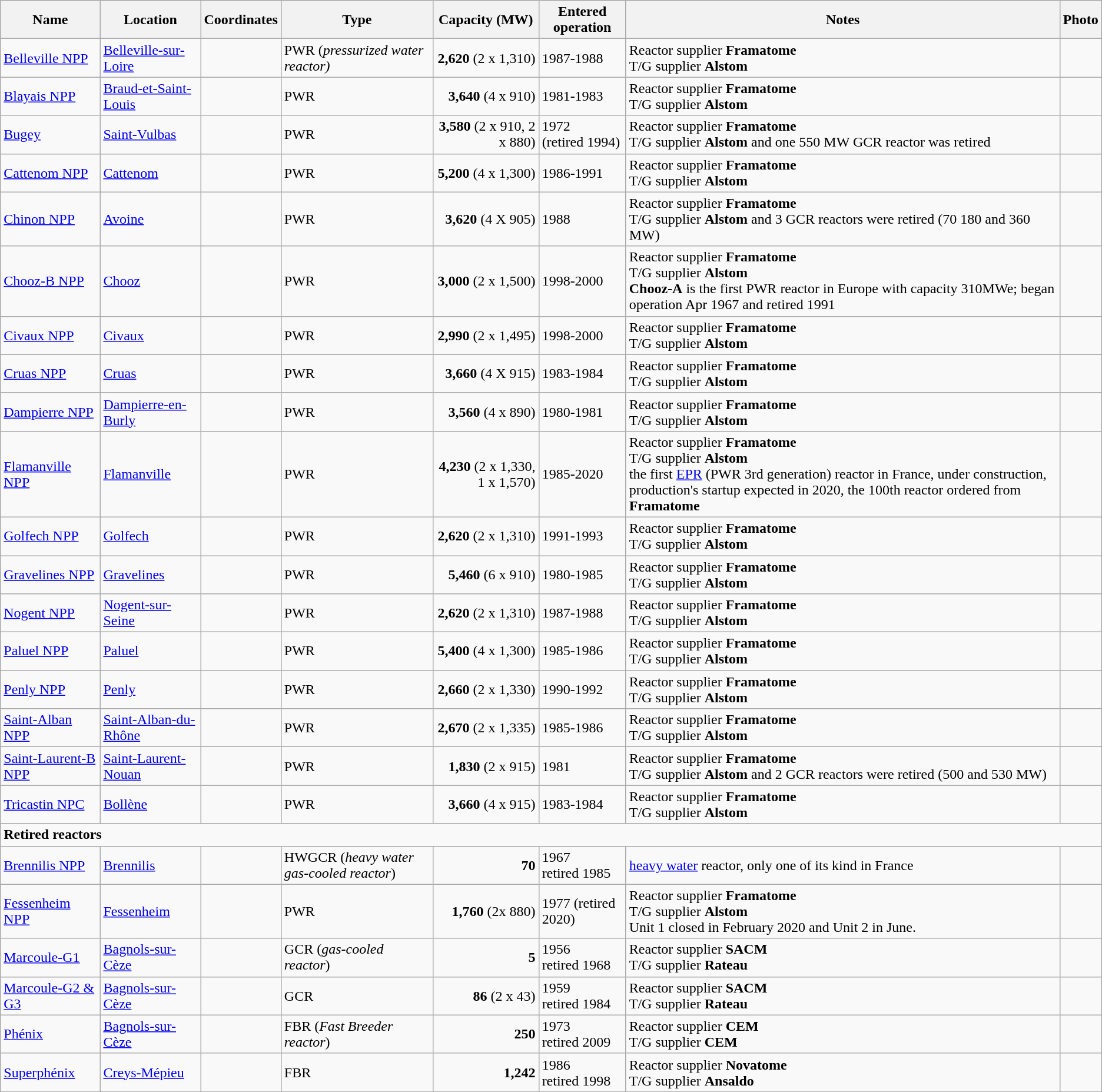<table class="wikitable sortable">
<tr>
<th>Name</th>
<th>Location</th>
<th>Coordinates</th>
<th>Type</th>
<th>Capacity (MW)</th>
<th>Entered operation</th>
<th>Notes</th>
<th>Photo</th>
</tr>
<tr>
<td><a href='#'>Belleville NPP</a></td>
<td><a href='#'>Belleville-sur-Loire</a></td>
<td></td>
<td>PWR (<em>pressurized water reactor)</em></td>
<td align="right"><strong>2,620</strong> (2 x 1,310)</td>
<td>1987-1988</td>
<td>Reactor supplier <strong>Framatome</strong> <br> T/G supplier <strong>Alstom</strong></td>
<td></td>
</tr>
<tr>
<td><a href='#'>Blayais NPP</a></td>
<td><a href='#'>Braud-et-Saint-Louis</a></td>
<td></td>
<td>PWR</td>
<td align="right"><strong>3,640</strong> (4 x 910)</td>
<td>1981-1983</td>
<td>Reactor supplier <strong>Framatome</strong> <br> T/G supplier <strong>Alstom</strong></td>
<td></td>
</tr>
<tr>
<td><a href='#'>Bugey</a></td>
<td><a href='#'>Saint-Vulbas</a></td>
<td></td>
<td>PWR</td>
<td align="right"><strong>3,580</strong> (2 x 910, 2 x 880)</td>
<td>1972 <br> (retired 1994)</td>
<td>Reactor supplier <strong>Framatome</strong> <br> T/G supplier <strong>Alstom</strong> and one 550 MW GCR reactor was retired</td>
<td></td>
</tr>
<tr>
<td><a href='#'>Cattenom NPP</a></td>
<td><a href='#'>Cattenom</a></td>
<td></td>
<td>PWR</td>
<td align="right"><strong>5,200</strong> (4 x 1,300)</td>
<td>1986-1991</td>
<td>Reactor supplier <strong>Framatome</strong> <br> T/G supplier <strong>Alstom</strong></td>
<td></td>
</tr>
<tr>
<td><a href='#'>Chinon NPP</a></td>
<td><a href='#'>Avoine</a></td>
<td></td>
<td>PWR</td>
<td align="right"><strong>3,620</strong> (4 X 905)</td>
<td>1988</td>
<td>Reactor supplier <strong>Framatome</strong> <br> T/G supplier <strong>Alstom</strong> and 3 GCR reactors were retired (70 180 and 360 MW)</td>
<td></td>
</tr>
<tr>
<td><a href='#'>Chooz-B NPP</a></td>
<td><a href='#'>Chooz</a></td>
<td></td>
<td>PWR</td>
<td align="right"><strong>3,000</strong> (2 x 1,500)</td>
<td>1998-2000</td>
<td>Reactor supplier <strong>Framatome</strong> <br> T/G supplier <strong>Alstom</strong> <br> <strong>Chooz-A</strong> is the first PWR reactor in Europe with capacity 310MWe; began operation Apr 1967 and retired 1991</td>
<td></td>
</tr>
<tr>
<td><a href='#'>Civaux NPP</a></td>
<td><a href='#'>Civaux</a></td>
<td></td>
<td>PWR</td>
<td align="right"><strong>2,990</strong> (2 x 1,495)</td>
<td>1998-2000</td>
<td>Reactor supplier <strong>Framatome</strong> <br> T/G supplier <strong>Alstom</strong></td>
<td></td>
</tr>
<tr>
<td><a href='#'>Cruas NPP</a></td>
<td><a href='#'>Cruas</a></td>
<td></td>
<td>PWR</td>
<td align="right"><strong>3,660</strong> (4 X 915)</td>
<td>1983-1984</td>
<td>Reactor supplier <strong>Framatome</strong> <br> T/G supplier <strong>Alstom</strong></td>
<td></td>
</tr>
<tr>
<td><a href='#'>Dampierre NPP</a></td>
<td><a href='#'>Dampierre-en-Burly</a></td>
<td></td>
<td>PWR</td>
<td align="right"><strong>3,560</strong> (4 x 890)</td>
<td>1980-1981</td>
<td>Reactor supplier <strong>Framatome</strong> <br> T/G supplier <strong>Alstom</strong></td>
<td></td>
</tr>
<tr>
<td><a href='#'>Flamanville NPP</a></td>
<td><a href='#'>Flamanville</a></td>
<td></td>
<td>PWR</td>
<td align="right"><strong>4,230</strong> (2 x 1,330, 1 x 1,570)</td>
<td>1985-2020</td>
<td>Reactor supplier <strong>Framatome</strong> <br> T/G supplier <strong>Alstom</strong>  <br> the first <a href='#'>EPR</a>  (PWR 3rd generation) reactor in France, under construction, production's startup expected in 2020, the 100th reactor ordered from <strong>Framatome</strong></td>
<td></td>
</tr>
<tr>
<td><a href='#'>Golfech NPP</a></td>
<td><a href='#'>Golfech</a></td>
<td></td>
<td>PWR</td>
<td align="right"><strong>2,620</strong> (2 x 1,310)</td>
<td>1991-1993</td>
<td>Reactor supplier <strong>Framatome</strong> <br> T/G supplier <strong>Alstom</strong></td>
<td></td>
</tr>
<tr>
<td><a href='#'>Gravelines NPP</a></td>
<td><a href='#'>Gravelines</a></td>
<td></td>
<td>PWR</td>
<td align="right"><strong>5,460</strong> (6 x 910)</td>
<td>1980-1985</td>
<td>Reactor supplier <strong>Framatome</strong> <br> T/G supplier <strong>Alstom</strong></td>
<td></td>
</tr>
<tr>
<td><a href='#'>Nogent NPP</a></td>
<td><a href='#'>Nogent-sur-Seine</a></td>
<td></td>
<td>PWR</td>
<td align="right"><strong>2,620</strong> (2 x 1,310)</td>
<td>1987-1988</td>
<td>Reactor supplier <strong>Framatome</strong> <br> T/G supplier <strong>Alstom</strong></td>
<td></td>
</tr>
<tr>
<td><a href='#'>Paluel NPP</a></td>
<td><a href='#'>Paluel</a></td>
<td></td>
<td>PWR</td>
<td align="right"><strong>5,400</strong> (4 x 1,300)</td>
<td>1985-1986</td>
<td>Reactor supplier <strong>Framatome</strong> <br> T/G supplier <strong>Alstom</strong></td>
<td></td>
</tr>
<tr>
<td><a href='#'>Penly NPP</a></td>
<td><a href='#'>Penly</a></td>
<td></td>
<td>PWR</td>
<td align="right"><strong>2,660</strong> (2 x 1,330)</td>
<td>1990-1992</td>
<td>Reactor supplier <strong>Framatome</strong> <br> T/G supplier <strong>Alstom</strong> <br></td>
<td></td>
</tr>
<tr>
<td><a href='#'>Saint-Alban NPP</a></td>
<td><a href='#'>Saint-Alban-du-Rhône</a></td>
<td></td>
<td>PWR</td>
<td align="right"><strong>2,670</strong> (2 x 1,335)</td>
<td>1985-1986</td>
<td>Reactor supplier <strong>Framatome</strong> <br> T/G supplier <strong>Alstom</strong></td>
<td></td>
</tr>
<tr>
<td><a href='#'>Saint-Laurent-B NPP</a></td>
<td><a href='#'>Saint-Laurent-Nouan</a></td>
<td></td>
<td>PWR</td>
<td align="right"><strong>1,830</strong> (2 x 915)</td>
<td>1981</td>
<td>Reactor supplier <strong>Framatome</strong> <br> T/G supplier <strong>Alstom</strong> and 2 GCR reactors were retired (500 and 530 MW)</td>
<td></td>
</tr>
<tr>
<td><a href='#'>Tricastin NPC</a></td>
<td><a href='#'>Bollène</a></td>
<td></td>
<td>PWR</td>
<td align="right"><strong>3,660</strong> (4 x 915)</td>
<td>1983-1984</td>
<td>Reactor supplier <strong>Framatome</strong> <br> T/G supplier <strong>Alstom</strong></td>
<td></td>
</tr>
<tr>
<td colspan="8"><strong>Retired reactors</strong></td>
</tr>
<tr>
<td><a href='#'>Brennilis NPP</a></td>
<td><a href='#'>Brennilis</a></td>
<td></td>
<td>HWGCR (<em>heavy water gas-cooled reactor</em>)</td>
<td align="right"><strong>70</strong></td>
<td>1967 <br> retired 1985</td>
<td><a href='#'>heavy water</a> reactor, only one of its kind in France</td>
<td></td>
</tr>
<tr>
<td><a href='#'>Fessenheim NPP</a></td>
<td><a href='#'>Fessenheim</a></td>
<td></td>
<td>PWR</td>
<td align="right"><strong>1,760</strong> (2x 880)</td>
<td>1977 (retired 2020)</td>
<td>Reactor supplier <strong>Framatome</strong> <br> T/G supplier <strong>Alstom</strong> <br> Unit 1 closed in February 2020 and Unit 2 in June.</td>
<td></td>
</tr>
<tr>
<td><a href='#'>Marcoule-G1</a></td>
<td><a href='#'>Bagnols-sur-Cèze</a></td>
<td></td>
<td>GCR (<em>gas-cooled reactor</em>)</td>
<td align="right"><strong>5</strong></td>
<td>1956 <br> retired 1968</td>
<td>Reactor supplier <strong>SACM</strong> <br> T/G supplier <strong>Rateau</strong></td>
<td></td>
</tr>
<tr>
<td><a href='#'>Marcoule-G2 & G3</a></td>
<td><a href='#'>Bagnols-sur-Cèze</a></td>
<td></td>
<td>GCR</td>
<td align="right"><strong>86</strong> (2 x 43)</td>
<td>1959 <br> retired 1984</td>
<td>Reactor supplier <strong>SACM</strong> <br> T/G supplier <strong>Rateau</strong></td>
<td></td>
</tr>
<tr>
<td><a href='#'>Phénix</a></td>
<td><a href='#'>Bagnols-sur-Cèze</a></td>
<td></td>
<td>FBR (<em>Fast Breeder reactor</em>)</td>
<td align="right"><strong>250</strong></td>
<td>1973 <br> retired 2009</td>
<td>Reactor supplier <strong>CEM</strong> <br> T/G supplier <strong>CEM</strong><br></td>
<td></td>
</tr>
<tr>
<td><a href='#'>Superphénix</a></td>
<td><a href='#'>Creys-Mépieu</a></td>
<td></td>
<td>FBR</td>
<td align="right"><strong>1,242</strong></td>
<td>1986 <br> retired 1998</td>
<td>Reactor supplier <strong>Novatome</strong> <br> T/G supplier <strong>Ansaldo</strong></td>
<td></td>
</tr>
</table>
